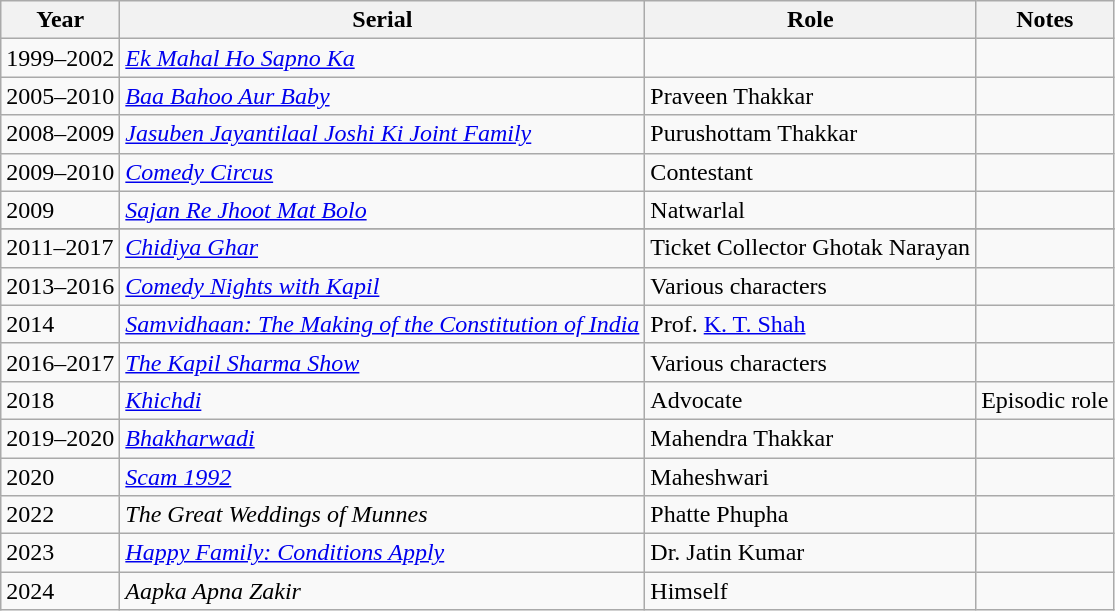<table class="wikitable sortable">
<tr>
<th scope="col">Year</th>
<th scope="col">Serial</th>
<th scope="col">Role</th>
<th scope="col">Notes</th>
</tr>
<tr>
<td>1999–2002</td>
<td><em><a href='#'>Ek Mahal Ho Sapno Ka</a></em></td>
<td></td>
<td></td>
</tr>
<tr>
<td>2005–2010</td>
<td><em><a href='#'>Baa Bahoo Aur Baby</a></em></td>
<td>Praveen Thakkar</td>
<td></td>
</tr>
<tr>
<td>2008–2009</td>
<td><em><a href='#'>Jasuben Jayantilaal Joshi Ki Joint Family</a></em></td>
<td>Purushottam Thakkar</td>
<td></td>
</tr>
<tr>
<td>2009–2010</td>
<td><em><a href='#'>Comedy Circus</a></em></td>
<td>Contestant</td>
<td></td>
</tr>
<tr>
<td>2009</td>
<td><em><a href='#'>Sajan Re Jhoot Mat Bolo</a></em></td>
<td>Natwarlal</td>
<td></td>
</tr>
<tr>
</tr>
<tr>
<td>2011–2017</td>
<td><em><a href='#'>Chidiya Ghar</a></em></td>
<td>Ticket Collector Ghotak Narayan</td>
<td></td>
</tr>
<tr>
<td>2013–2016</td>
<td><em><a href='#'>Comedy Nights with Kapil</a></em></td>
<td>Various characters</td>
<td></td>
</tr>
<tr>
<td>2014</td>
<td><em><a href='#'>Samvidhaan: The Making of the Constitution of India</a></em></td>
<td>Prof. <a href='#'>K. T. Shah</a></td>
<td></td>
</tr>
<tr>
<td>2016–2017</td>
<td><em><a href='#'>The Kapil Sharma Show</a></em></td>
<td>Various characters</td>
<td></td>
</tr>
<tr>
<td>2018</td>
<td><em><a href='#'>Khichdi</a></em></td>
<td>Advocate</td>
<td>Episodic role</td>
</tr>
<tr>
<td>2019–2020</td>
<td><em><a href='#'>Bhakharwadi</a></em></td>
<td>Mahendra Thakkar</td>
<td></td>
</tr>
<tr>
<td>2020</td>
<td><em><a href='#'>Scam 1992</a></em></td>
<td>Maheshwari</td>
<td></td>
</tr>
<tr>
<td>2022</td>
<td><em>The Great Weddings of Munnes</em></td>
<td>Phatte Phupha</td>
<td></td>
</tr>
<tr>
<td>2023</td>
<td><em><a href='#'>Happy Family: Conditions Apply</a></em></td>
<td>Dr. Jatin Kumar</td>
<td></td>
</tr>
<tr>
<td>2024</td>
<td><em>Aapka Apna Zakir</em></td>
<td>Himself</td>
<td></td>
</tr>
</table>
